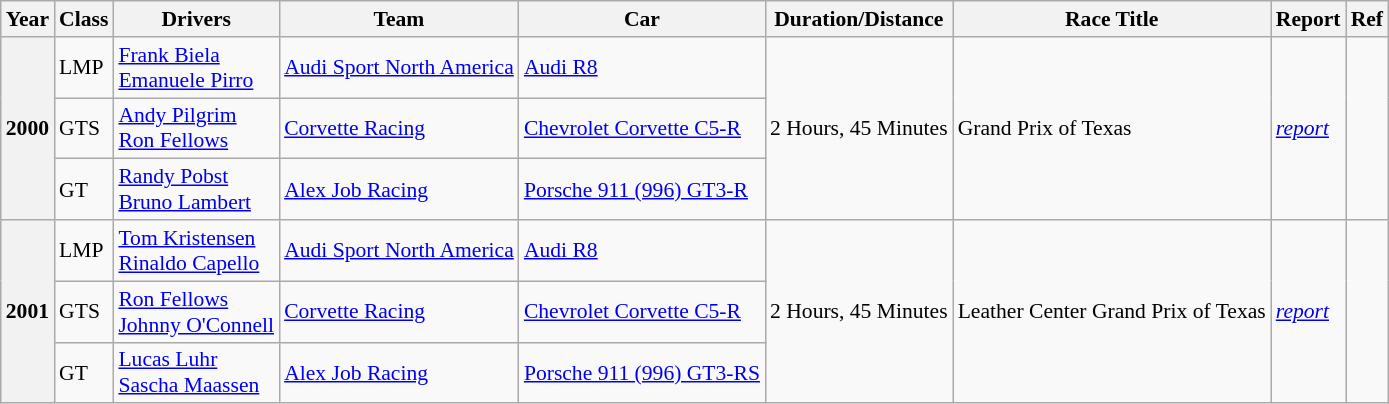<table class="wikitable" style="font-size: 90%;">
<tr>
<th>Year</th>
<th>Class</th>
<th>Drivers</th>
<th>Team</th>
<th>Car</th>
<th>Duration/Distance</th>
<th>Race Title</th>
<th>Report</th>
<th>Ref</th>
</tr>
<tr>
<th rowspan=3>2000</th>
<td>LMP</td>
<td> <a href='#'>Frank Biela</a><br> <a href='#'>Emanuele Pirro</a></td>
<td> <a href='#'>Audi Sport North America</a></td>
<td><a href='#'>Audi R8</a></td>
<td rowspan=3>2 Hours, 45 Minutes</td>
<td rowspan=3>Grand Prix of Texas</td>
<td rowspan=3><em><a href='#'>report</a></em></td>
<td rowspan=3></td>
</tr>
<tr>
<td>GTS</td>
<td> <a href='#'>Andy Pilgrim</a><br> <a href='#'>Ron Fellows</a></td>
<td> <a href='#'>Corvette Racing</a></td>
<td><a href='#'>Chevrolet Corvette C5-R</a></td>
</tr>
<tr>
<td>GT</td>
<td> <a href='#'>Randy Pobst</a><br> <a href='#'>Bruno Lambert</a></td>
<td> <a href='#'>Alex Job Racing</a></td>
<td><a href='#'>Porsche 911 (996) GT3-R</a></td>
</tr>
<tr>
<th rowspan=3>2001</th>
<td>LMP</td>
<td> <a href='#'>Tom Kristensen</a><br> <a href='#'>Rinaldo Capello</a></td>
<td> <a href='#'>Audi Sport North America</a></td>
<td><a href='#'>Audi R8</a></td>
<td rowspan=3>2 Hours, 45 Minutes</td>
<td rowspan=3>Leather Center Grand Prix of Texas</td>
<td rowspan=3><em><a href='#'>report</a></em></td>
<td rowspan=3></td>
</tr>
<tr>
<td>GTS</td>
<td> <a href='#'>Ron Fellows</a><br> <a href='#'>Johnny O'Connell</a></td>
<td> <a href='#'>Corvette Racing</a></td>
<td><a href='#'>Chevrolet Corvette C5-R</a></td>
</tr>
<tr>
<td>GT</td>
<td> <a href='#'>Lucas Luhr</a><br> <a href='#'>Sascha Maassen</a></td>
<td> <a href='#'>Alex Job Racing</a></td>
<td><a href='#'>Porsche 911 (996) GT3-RS</a></td>
</tr>
</table>
